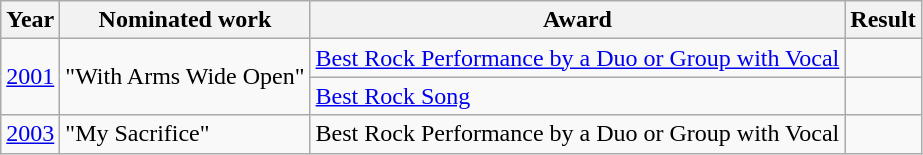<table class="wikitable">
<tr>
<th>Year</th>
<th>Nominated work</th>
<th>Award</th>
<th>Result</th>
</tr>
<tr>
<td style="text-align:center;" rowspan="2"><a href='#'>2001</a></td>
<td rowspan="2">"With Arms Wide Open"</td>
<td><a href='#'>Best Rock Performance by a Duo or Group with Vocal</a></td>
<td></td>
</tr>
<tr>
<td><a href='#'>Best Rock Song</a></td>
<td></td>
</tr>
<tr>
<td align=center><a href='#'>2003</a></td>
<td>"My Sacrifice"</td>
<td>Best Rock Performance by a Duo or Group with Vocal</td>
<td></td>
</tr>
</table>
